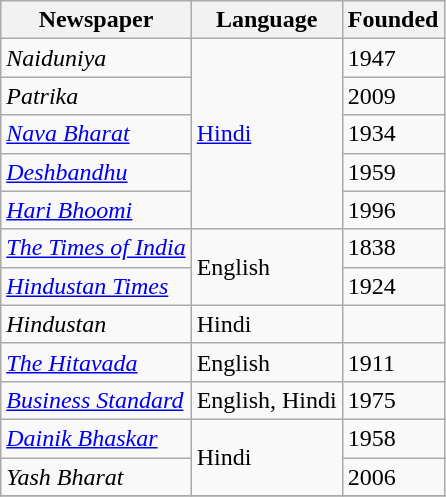<table class="wikitable sortable">
<tr>
<th>Newspaper</th>
<th>Language</th>
<th>Founded</th>
</tr>
<tr>
<td><em>Naiduniya</em></td>
<td rowspan="5"><a href='#'>Hindi</a></td>
<td>1947</td>
</tr>
<tr>
<td><em>Patrika</em></td>
<td>2009</td>
</tr>
<tr>
<td><em><a href='#'>Nava Bharat</a></em></td>
<td>1934</td>
</tr>
<tr>
<td><em><a href='#'>Deshbandhu</a></em></td>
<td>1959</td>
</tr>
<tr>
<td><em><a href='#'>Hari Bhoomi</a></em></td>
<td>1996</td>
</tr>
<tr>
<td><em><a href='#'>The Times of India</a></em></td>
<td rowspan="2">English</td>
<td>1838</td>
</tr>
<tr>
<td><em><a href='#'>Hindustan Times</a></em></td>
<td>1924</td>
</tr>
<tr>
<td><em>Hindustan</em></td>
<td>Hindi</td>
<td></td>
</tr>
<tr>
<td><em><a href='#'>The Hitavada</a></em></td>
<td>English</td>
<td>1911</td>
</tr>
<tr>
<td><em><a href='#'>Business Standard</a></em></td>
<td>English, Hindi</td>
<td>1975</td>
</tr>
<tr>
<td><em><a href='#'>Dainik Bhaskar</a></em></td>
<td rowspan="2">Hindi</td>
<td>1958</td>
</tr>
<tr>
<td><em>Yash Bharat</em></td>
<td>2006</td>
</tr>
<tr>
</tr>
</table>
